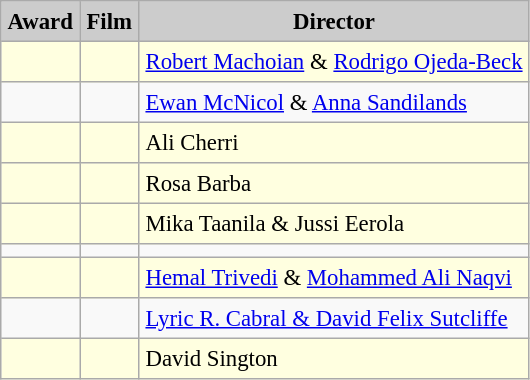<table border="2" cellpadding="4" cellspacing="0" style="margin: 1em 1em 1em 0; background: #F9F9F9; border: 1px solid #AAAAAA; border-collapse: collapse; font-size: 95%;">
<tr style="background:#CCCCCC" align="center">
<th>Award</th>
<th>Film</th>
<th>Director</th>
</tr>
<tr style="background:lightyellow">
<td></td>
<td></td>
<td> <a href='#'>Robert Machoian</a> & <a href='#'>Rodrigo Ojeda-Beck</a></td>
</tr>
<tr>
<td></td>
<td></td>
<td> <a href='#'>Ewan McNicol</a> & <a href='#'>Anna Sandilands</a></td>
</tr>
<tr style="background:lightyellow">
<td></td>
<td></td>
<td> Ali Cherri</td>
</tr>
<tr style="background:lightyellow">
<td></td>
<td></td>
<td> Rosa Barba</td>
</tr>
<tr style="background:lightyellow">
<td></td>
<td></td>
<td> Mika Taanila & Jussi Eerola</td>
</tr>
<tr>
<td></td>
<td></td>
<td> </td>
</tr>
<tr style="background:lightyellow">
<td></td>
<td></td>
<td> <a href='#'>Hemal Trivedi</a> & <a href='#'>Mohammed Ali Naqvi</a></td>
</tr>
<tr>
<td></td>
<td></td>
<td> <a href='#'>Lyric R. Cabral & David Felix Sutcliffe</a></td>
</tr>
<tr style="background:lightyellow">
<td></td>
<td></td>
<td> David Sington</td>
</tr>
</table>
